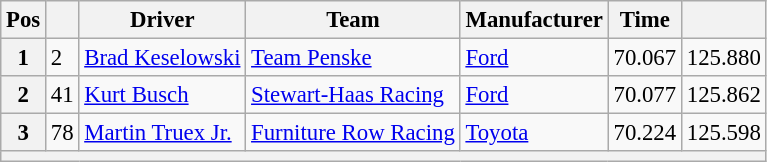<table class="wikitable" style="font-size:95%">
<tr>
<th>Pos</th>
<th></th>
<th>Driver</th>
<th>Team</th>
<th>Manufacturer</th>
<th>Time</th>
<th></th>
</tr>
<tr>
<th>1</th>
<td>2</td>
<td><a href='#'>Brad Keselowski</a></td>
<td><a href='#'>Team Penske</a></td>
<td><a href='#'>Ford</a></td>
<td>70.067</td>
<td>125.880</td>
</tr>
<tr>
<th>2</th>
<td>41</td>
<td><a href='#'>Kurt Busch</a></td>
<td><a href='#'>Stewart-Haas Racing</a></td>
<td><a href='#'>Ford</a></td>
<td>70.077</td>
<td>125.862</td>
</tr>
<tr>
<th>3</th>
<td>78</td>
<td><a href='#'>Martin Truex Jr.</a></td>
<td><a href='#'>Furniture Row Racing</a></td>
<td><a href='#'>Toyota</a></td>
<td>70.224</td>
<td>125.598</td>
</tr>
<tr>
<th colspan="7"></th>
</tr>
</table>
